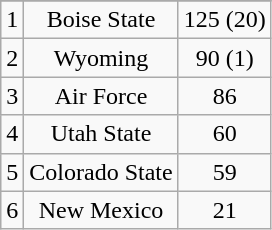<table class="wikitable" style="display: inline-table;">
<tr align="center">
</tr>
<tr align="center">
<td>1</td>
<td>Boise State</td>
<td>125 (20)</td>
</tr>
<tr align="center">
<td>2</td>
<td>Wyoming</td>
<td>90 (1)</td>
</tr>
<tr align="center">
<td>3</td>
<td>Air Force</td>
<td>86</td>
</tr>
<tr align="center">
<td>4</td>
<td>Utah State</td>
<td>60</td>
</tr>
<tr align="center">
<td>5</td>
<td>Colorado State</td>
<td>59</td>
</tr>
<tr align="center">
<td>6</td>
<td>New Mexico</td>
<td>21</td>
</tr>
</table>
